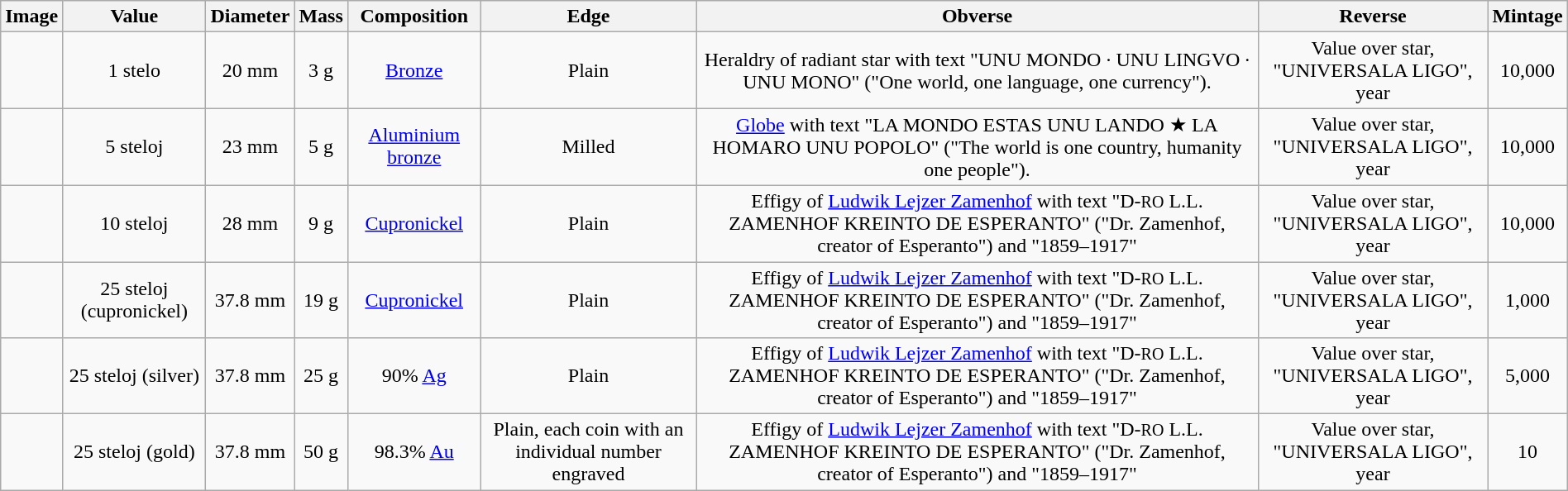<table class="wikitable" style="width:100%; text-align: center">
<tr>
<th>Image</th>
<th>Value</th>
<th>Diameter</th>
<th>Mass</th>
<th>Composition</th>
<th>Edge</th>
<th>Obverse</th>
<th>Reverse</th>
<th>Mintage</th>
</tr>
<tr>
<td></td>
<td>1 stelo</td>
<td>20 mm</td>
<td>3 g</td>
<td><a href='#'>Bronze</a></td>
<td>Plain</td>
<td>Heraldry of radiant star with text "UNU MONDO · UNU LINGVO · UNU MONO" ("One world, one language, one currency").</td>
<td>Value over star, "UNIVERSALA LIGO", year</td>
<td>10,000</td>
</tr>
<tr>
<td></td>
<td>5 steloj</td>
<td>23 mm</td>
<td>5 g</td>
<td><a href='#'>Aluminium bronze</a></td>
<td>Milled</td>
<td><a href='#'>Globe</a> with text "LA MONDO ESTAS UNU LANDO ★ LA HOMARO UNU POPOLO" ("The world is one country, humanity one people").</td>
<td>Value over star, "UNIVERSALA LIGO", year</td>
<td>10,000</td>
</tr>
<tr>
<td></td>
<td>10 steloj</td>
<td>28 mm</td>
<td>9 g</td>
<td><a href='#'>Cupronickel</a></td>
<td>Plain</td>
<td>Effigy of <a href='#'>Ludwik Lejzer Zamenhof</a> with text "D-<small>RO</small> L.L. ZAMENHOF KREINTO DE ESPERANTO" ("Dr. Zamenhof, creator of Esperanto") and "1859–1917"</td>
<td>Value over star, "UNIVERSALA LIGO", year</td>
<td>10,000</td>
</tr>
<tr>
<td></td>
<td>25 steloj (cupronickel)</td>
<td>37.8 mm</td>
<td>19 g</td>
<td><a href='#'>Cupronickel</a></td>
<td>Plain</td>
<td>Effigy of <a href='#'>Ludwik Lejzer Zamenhof</a> with text "D-<small>RO</small> L.L. ZAMENHOF KREINTO DE ESPERANTO" ("Dr. Zamenhof, creator of Esperanto") and "1859–1917"</td>
<td>Value over star, "UNIVERSALA LIGO", year</td>
<td>1,000</td>
</tr>
<tr>
<td></td>
<td>25 steloj (silver)</td>
<td>37.8 mm</td>
<td>25 g</td>
<td>90% <a href='#'>Ag</a></td>
<td>Plain</td>
<td>Effigy of <a href='#'>Ludwik Lejzer Zamenhof</a> with text "D-<small>RO</small> L.L. ZAMENHOF KREINTO DE ESPERANTO" ("Dr. Zamenhof, creator of Esperanto") and "1859–1917"</td>
<td>Value over star, "UNIVERSALA LIGO", year</td>
<td>5,000</td>
</tr>
<tr>
<td></td>
<td>25 steloj (gold)</td>
<td>37.8 mm</td>
<td>50 g</td>
<td>98.3% <a href='#'>Au</a></td>
<td>Plain, each coin with an individual number engraved</td>
<td>Effigy of <a href='#'>Ludwik Lejzer Zamenhof</a> with text "D-<small>RO</small> L.L. ZAMENHOF KREINTO DE ESPERANTO" ("Dr. Zamenhof, creator of Esperanto") and "1859–1917"</td>
<td>Value over star, "UNIVERSALA LIGO", year</td>
<td>10</td>
</tr>
</table>
